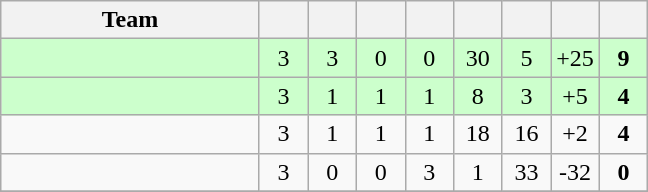<table class="wikitable" style="text-align: center;">
<tr>
<th width=165>Team</th>
<th width=25></th>
<th width=25></th>
<th width=25></th>
<th width=25></th>
<th width=25></th>
<th width=25></th>
<th width=25></th>
<th width=25></th>
</tr>
<tr style="background:#ccffcc">
<td style="text-align:left;"></td>
<td>3</td>
<td>3</td>
<td>0</td>
<td>0</td>
<td>30</td>
<td>5</td>
<td>+25</td>
<td><strong>9</strong></td>
</tr>
<tr style="background:#ccffcc">
<td style="text-align:left;"></td>
<td>3</td>
<td>1</td>
<td>1</td>
<td>1</td>
<td>8</td>
<td>3</td>
<td>+5</td>
<td><strong>4</strong></td>
</tr>
<tr>
<td style="text-align:left;"></td>
<td>3</td>
<td>1</td>
<td>1</td>
<td>1</td>
<td>18</td>
<td>16</td>
<td>+2</td>
<td><strong>4</strong></td>
</tr>
<tr>
<td style="text-align:left;"></td>
<td>3</td>
<td>0</td>
<td>0</td>
<td>3</td>
<td>1</td>
<td>33</td>
<td>-32</td>
<td><strong>0</strong></td>
</tr>
<tr>
</tr>
</table>
